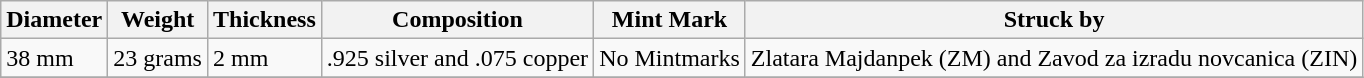<table class="wikitable">
<tr>
<th>Diameter</th>
<th>Weight</th>
<th>Thickness</th>
<th>Composition</th>
<th>Mint Mark</th>
<th>Struck by</th>
</tr>
<tr>
<td>38 mm</td>
<td>23 grams</td>
<td>2 mm</td>
<td>.925 silver and .075 copper</td>
<td>No Mintmarks</td>
<td>Zlatara Majdanpek (ZM) and Zavod za izradu novcanica (ZIN)</td>
</tr>
<tr>
</tr>
</table>
